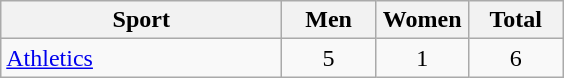<table class="wikitable sortable" style="text-align:center;">
<tr>
<th width="180">Sport</th>
<th width="55">Men</th>
<th width="55">Women</th>
<th width="55">Total</th>
</tr>
<tr>
<td align="left"><a href='#'>Athletics</a></td>
<td>5</td>
<td>1</td>
<td>6</td>
</tr>
</table>
